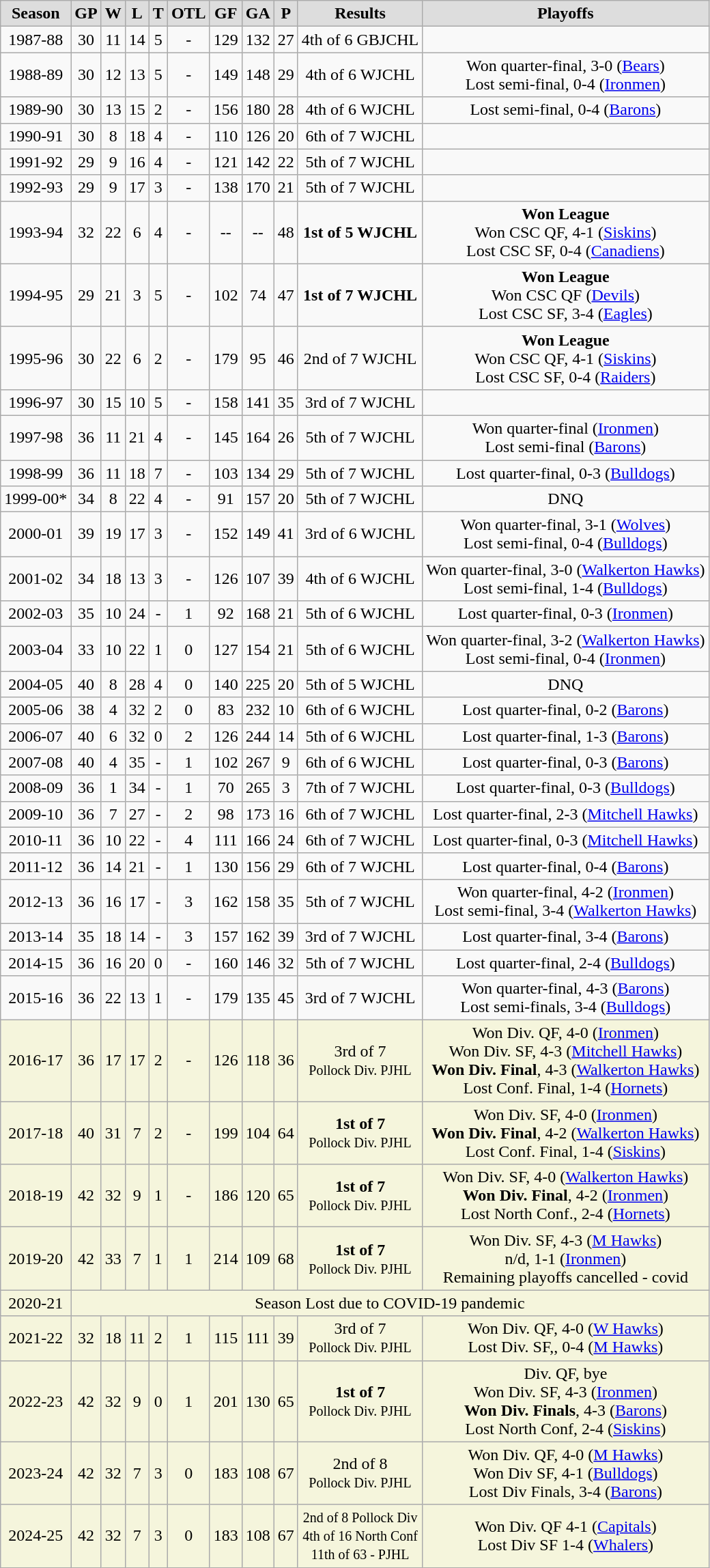<table class="wikitable">
<tr align="center"  bgcolor="#dddddd">
<td><strong>Season</strong></td>
<td><strong>GP</strong></td>
<td><strong>W</strong></td>
<td><strong>L</strong></td>
<td><strong>T</strong></td>
<td><strong>OTL</strong></td>
<td><strong>GF</strong></td>
<td><strong>GA</strong></td>
<td><strong>P</strong></td>
<td><strong>Results</strong></td>
<td><strong>Playoffs</strong></td>
</tr>
<tr align="center">
<td>1987-88</td>
<td>30</td>
<td>11</td>
<td>14</td>
<td>5</td>
<td>-</td>
<td>129</td>
<td>132</td>
<td>27</td>
<td>4th of 6 GBJCHL</td>
<td></td>
</tr>
<tr align="center">
<td>1988-89</td>
<td>30</td>
<td>12</td>
<td>13</td>
<td>5</td>
<td>-</td>
<td>149</td>
<td>148</td>
<td>29</td>
<td>4th of 6 WJCHL</td>
<td>Won quarter-final, 3-0 (<a href='#'>Bears</a>)<br>Lost semi-final, 0-4 (<a href='#'>Ironmen</a>)</td>
</tr>
<tr align="center">
<td>1989-90</td>
<td>30</td>
<td>13</td>
<td>15</td>
<td>2</td>
<td>-</td>
<td>156</td>
<td>180</td>
<td>28</td>
<td>4th of 6 WJCHL</td>
<td>Lost semi-final, 0-4 (<a href='#'>Barons</a>)</td>
</tr>
<tr align="center">
<td>1990-91</td>
<td>30</td>
<td>8</td>
<td>18</td>
<td>4</td>
<td>-</td>
<td>110</td>
<td>126</td>
<td>20</td>
<td>6th of 7 WJCHL</td>
<td></td>
</tr>
<tr align="center">
<td>1991-92</td>
<td>29</td>
<td>9</td>
<td>16</td>
<td>4</td>
<td>-</td>
<td>121</td>
<td>142</td>
<td>22</td>
<td>5th of 7 WJCHL</td>
<td></td>
</tr>
<tr align="center">
<td>1992-93</td>
<td>29</td>
<td>9</td>
<td>17</td>
<td>3</td>
<td>-</td>
<td>138</td>
<td>170</td>
<td>21</td>
<td>5th of 7 WJCHL</td>
<td></td>
</tr>
<tr align="center">
<td>1993-94</td>
<td>32</td>
<td>22</td>
<td>6</td>
<td>4</td>
<td>-</td>
<td>--</td>
<td>--</td>
<td>48</td>
<td><strong>1st of 5 WJCHL</strong></td>
<td><strong>Won League</strong><br>Won CSC QF, 4-1 (<a href='#'>Siskins</a>)<br>Lost CSC SF, 0-4 (<a href='#'>Canadiens</a>)</td>
</tr>
<tr align="center">
<td>1994-95</td>
<td>29</td>
<td>21</td>
<td>3</td>
<td>5</td>
<td>-</td>
<td>102</td>
<td>74</td>
<td>47</td>
<td><strong>1st of 7 WJCHL</strong></td>
<td><strong>Won League</strong><br>Won CSC QF (<a href='#'>Devils</a>)<br>Lost CSC SF, 3-4 (<a href='#'>Eagles</a>)</td>
</tr>
<tr align="center">
<td>1995-96</td>
<td>30</td>
<td>22</td>
<td>6</td>
<td>2</td>
<td>-</td>
<td>179</td>
<td>95</td>
<td>46</td>
<td>2nd of 7 WJCHL</td>
<td><strong>Won League</strong><br>Won CSC QF, 4-1 (<a href='#'>Siskins</a>)<br>Lost CSC SF, 0-4 (<a href='#'>Raiders</a>)</td>
</tr>
<tr align="center">
<td>1996-97</td>
<td>30</td>
<td>15</td>
<td>10</td>
<td>5</td>
<td>-</td>
<td>158</td>
<td>141</td>
<td>35</td>
<td>3rd of 7 WJCHL</td>
<td></td>
</tr>
<tr align="center">
<td>1997-98</td>
<td>36</td>
<td>11</td>
<td>21</td>
<td>4</td>
<td>-</td>
<td>145</td>
<td>164</td>
<td>26</td>
<td>5th of 7 WJCHL</td>
<td>Won quarter-final (<a href='#'>Ironmen</a>)<br>Lost semi-final (<a href='#'>Barons</a>)</td>
</tr>
<tr align="center">
<td>1998-99</td>
<td>36</td>
<td>11</td>
<td>18</td>
<td>7</td>
<td>-</td>
<td>103</td>
<td>134</td>
<td>29</td>
<td>5th of 7 WJCHL</td>
<td>Lost quarter-final, 0-3 (<a href='#'>Bulldogs</a>)</td>
</tr>
<tr align="center">
<td>1999-00*</td>
<td>34</td>
<td>8</td>
<td>22</td>
<td>4</td>
<td>-</td>
<td>91</td>
<td>157</td>
<td>20</td>
<td>5th of 7 WJCHL</td>
<td>DNQ</td>
</tr>
<tr align="center">
<td>2000-01</td>
<td>39</td>
<td>19</td>
<td>17</td>
<td>3</td>
<td>-</td>
<td>152</td>
<td>149</td>
<td>41</td>
<td>3rd of 6 WJCHL</td>
<td>Won quarter-final, 3-1 (<a href='#'>Wolves</a>)<br>Lost semi-final, 0-4 (<a href='#'>Bulldogs</a>)</td>
</tr>
<tr align="center">
<td>2001-02</td>
<td>34</td>
<td>18</td>
<td>13</td>
<td>3</td>
<td>-</td>
<td>126</td>
<td>107</td>
<td>39</td>
<td>4th of 6 WJCHL</td>
<td>Won quarter-final, 3-0 (<a href='#'>Walkerton Hawks</a>)<br>Lost semi-final, 1-4 (<a href='#'>Bulldogs</a>)</td>
</tr>
<tr align="center">
<td>2002-03</td>
<td>35</td>
<td>10</td>
<td>24</td>
<td>-</td>
<td>1</td>
<td>92</td>
<td>168</td>
<td>21</td>
<td>5th of 6 WJCHL</td>
<td>Lost quarter-final, 0-3 (<a href='#'>Ironmen</a>)</td>
</tr>
<tr align="center">
<td>2003-04</td>
<td>33</td>
<td>10</td>
<td>22</td>
<td>1</td>
<td>0</td>
<td>127</td>
<td>154</td>
<td>21</td>
<td>5th of 6 WJCHL</td>
<td>Won quarter-final, 3-2 (<a href='#'>Walkerton Hawks</a>)<br>Lost semi-final, 0-4 (<a href='#'>Ironmen</a>)</td>
</tr>
<tr align="center">
<td>2004-05</td>
<td>40</td>
<td>8</td>
<td>28</td>
<td>4</td>
<td>0</td>
<td>140</td>
<td>225</td>
<td>20</td>
<td>5th of 5 WJCHL</td>
<td>DNQ</td>
</tr>
<tr align="center">
<td>2005-06</td>
<td>38</td>
<td>4</td>
<td>32</td>
<td>2</td>
<td>0</td>
<td>83</td>
<td>232</td>
<td>10</td>
<td>6th of 6 WJCHL</td>
<td>Lost quarter-final, 0-2 (<a href='#'>Barons</a>)</td>
</tr>
<tr align="center">
<td>2006-07</td>
<td>40</td>
<td>6</td>
<td>32</td>
<td>0</td>
<td>2</td>
<td>126</td>
<td>244</td>
<td>14</td>
<td>5th of 6 WJCHL</td>
<td>Lost quarter-final, 1-3 (<a href='#'>Barons</a>)</td>
</tr>
<tr align="center">
<td>2007-08</td>
<td>40</td>
<td>4</td>
<td>35</td>
<td>-</td>
<td>1</td>
<td>102</td>
<td>267</td>
<td>9</td>
<td>6th of 6 WJCHL</td>
<td>Lost quarter-final, 0-3 (<a href='#'>Barons</a>)</td>
</tr>
<tr align="center">
<td>2008-09</td>
<td>36</td>
<td>1</td>
<td>34</td>
<td>-</td>
<td>1</td>
<td>70</td>
<td>265</td>
<td>3</td>
<td>7th of 7 WJCHL</td>
<td>Lost quarter-final, 0-3 (<a href='#'>Bulldogs</a>)</td>
</tr>
<tr align="center">
<td>2009-10</td>
<td>36</td>
<td>7</td>
<td>27</td>
<td>-</td>
<td>2</td>
<td>98</td>
<td>173</td>
<td>16</td>
<td>6th of 7 WJCHL</td>
<td>Lost quarter-final, 2-3 (<a href='#'>Mitchell Hawks</a>)</td>
</tr>
<tr align="center">
<td>2010-11</td>
<td>36</td>
<td>10</td>
<td>22</td>
<td>-</td>
<td>4</td>
<td>111</td>
<td>166</td>
<td>24</td>
<td>6th of 7 WJCHL</td>
<td>Lost quarter-final, 0-3 (<a href='#'>Mitchell Hawks</a>)</td>
</tr>
<tr align="center">
<td>2011-12</td>
<td>36</td>
<td>14</td>
<td>21</td>
<td>-</td>
<td>1</td>
<td>130</td>
<td>156</td>
<td>29</td>
<td>6th of 7 WJCHL</td>
<td>Lost quarter-final, 0-4 (<a href='#'>Barons</a>)</td>
</tr>
<tr align="center">
<td>2012-13</td>
<td>36</td>
<td>16</td>
<td>17</td>
<td>-</td>
<td>3</td>
<td>162</td>
<td>158</td>
<td>35</td>
<td>5th of 7 WJCHL</td>
<td>Won quarter-final, 4-2 (<a href='#'>Ironmen</a>)<br>Lost semi-final, 3-4 (<a href='#'>Walkerton Hawks</a>)</td>
</tr>
<tr align="center">
<td>2013-14</td>
<td>35</td>
<td>18</td>
<td>14</td>
<td>-</td>
<td>3</td>
<td>157</td>
<td>162</td>
<td>39</td>
<td>3rd of 7 WJCHL</td>
<td>Lost quarter-final, 3-4 (<a href='#'>Barons</a>)</td>
</tr>
<tr align="center">
<td>2014-15</td>
<td>36</td>
<td>16</td>
<td>20</td>
<td>0</td>
<td>-</td>
<td>160</td>
<td>146</td>
<td>32</td>
<td>5th of 7 WJCHL</td>
<td>Lost quarter-final, 2-4 (<a href='#'>Bulldogs</a>)</td>
</tr>
<tr align="center">
<td>2015-16</td>
<td>36</td>
<td>22</td>
<td>13</td>
<td>1</td>
<td>-</td>
<td>179</td>
<td>135</td>
<td>45</td>
<td>3rd of 7 WJCHL</td>
<td>Won quarter-final, 4-3 (<a href='#'>Barons</a>)<br>Lost semi-finals, 3-4 (<a href='#'>Bulldogs</a>)</td>
</tr>
<tr align="center" bgcolor=beige>
<td>2016-17</td>
<td>36</td>
<td>17</td>
<td>17</td>
<td>2</td>
<td>-</td>
<td>126</td>
<td>118</td>
<td>36</td>
<td>3rd of 7<br><small>Pollock Div. PJHL</small></td>
<td>Won Div. QF, 4-0 (<a href='#'>Ironmen</a>)<br>Won Div. SF, 4-3 (<a href='#'>Mitchell Hawks</a>)<br><strong>Won Div. Final</strong>, 4-3 (<a href='#'>Walkerton Hawks</a>)<br>Lost Conf. Final, 1-4 (<a href='#'>Hornets</a>)</td>
</tr>
<tr align="center" bgcolor=beige>
<td>2017-18</td>
<td>40</td>
<td>31</td>
<td>7</td>
<td>2</td>
<td>-</td>
<td>199</td>
<td>104</td>
<td>64</td>
<td><strong>1st of 7</strong><br><small>Pollock Div. PJHL</small></td>
<td>Won Div. SF, 4-0 (<a href='#'>Ironmen</a>)<br><strong>Won Div. Final</strong>, 4-2 (<a href='#'>Walkerton Hawks</a>)<br>Lost Conf. Final, 1-4 (<a href='#'>Siskins</a>)</td>
</tr>
<tr align="center" bgcolor=beige>
<td>2018-19</td>
<td>42</td>
<td>32</td>
<td>9</td>
<td>1</td>
<td>-</td>
<td>186</td>
<td>120</td>
<td>65</td>
<td><strong>1st of 7</strong><br><small>Pollock Div. PJHL</small></td>
<td>Won Div. SF, 4-0 (<a href='#'>Walkerton Hawks</a>)<br><strong>Won Div. Final</strong>, 4-2 (<a href='#'>Ironmen</a>)<br>Lost North Conf., 2-4 (<a href='#'>Hornets</a>)</td>
</tr>
<tr align="center" bgcolor=beige>
<td>2019-20</td>
<td>42</td>
<td>33</td>
<td>7</td>
<td>1</td>
<td>1</td>
<td>214</td>
<td>109</td>
<td>68</td>
<td><strong>1st of 7</strong><br><small>Pollock Div. PJHL</small></td>
<td>Won Div. SF, 4-3 (<a href='#'>M Hawks</a>)<br>n/d, 1-1 (<a href='#'>Ironmen</a>)<br>Remaining playoffs cancelled - covid</td>
</tr>
<tr align="center" bgcolor="beige">
<td>2020-21</td>
<td colspan="10">Season Lost due to COVID-19 pandemic</td>
</tr>
<tr align="center" bgcolor=beige>
<td>2021-22</td>
<td>32</td>
<td>18</td>
<td>11</td>
<td>2</td>
<td>1</td>
<td>115</td>
<td>111</td>
<td>39</td>
<td>3rd of 7<br><small>Pollock Div. PJHL</small></td>
<td>Won Div. QF, 4-0 (<a href='#'>W Hawks</a>)<br>Lost Div. SF,, 0-4 (<a href='#'>M Hawks</a>)</td>
</tr>
<tr align="center" bgcolor=beige>
<td>2022-23</td>
<td>42</td>
<td>32</td>
<td>9</td>
<td>0</td>
<td>1</td>
<td>201</td>
<td>130</td>
<td>65</td>
<td><strong>1st of 7</strong><br><small>Pollock Div. PJHL</small></td>
<td>Div. QF, bye<br>Won Div. SF, 4-3 (<a href='#'>Ironmen</a>)<br><strong>Won Div. Finals</strong>, 4-3 (<a href='#'>Barons</a>)<br>Lost North Conf, 2-4 (<a href='#'>Siskins</a>)</td>
</tr>
<tr align="center" bgcolor=beige>
<td>2023-24</td>
<td>42</td>
<td>32</td>
<td>7</td>
<td>3</td>
<td>0</td>
<td>183</td>
<td>108</td>
<td>67</td>
<td>2nd of 8<br><small>Pollock Div. PJHL</small></td>
<td>Won Div. QF, 4-0 (<a href='#'>M Hawks</a>)<br>Won Div SF, 4-1 (<a href='#'>Bulldogs</a>)<br>Lost Div Finals, 3-4 (<a href='#'>Barons</a>)</td>
</tr>
<tr align="center" bgcolor=beige>
<td>2024-25</td>
<td>42</td>
<td>32</td>
<td>7</td>
<td>3</td>
<td>0</td>
<td>183</td>
<td>108</td>
<td>67</td>
<td><small>2nd of 8 Pollock Div<br>4th of 16 North Conf<br> 11th of 63 - PJHL</small></td>
<td>Won Div. QF 4-1 (<a href='#'>Capitals</a>)<br>Lost Div SF 1-4 (<a href='#'>Whalers</a>)</td>
</tr>
</table>
